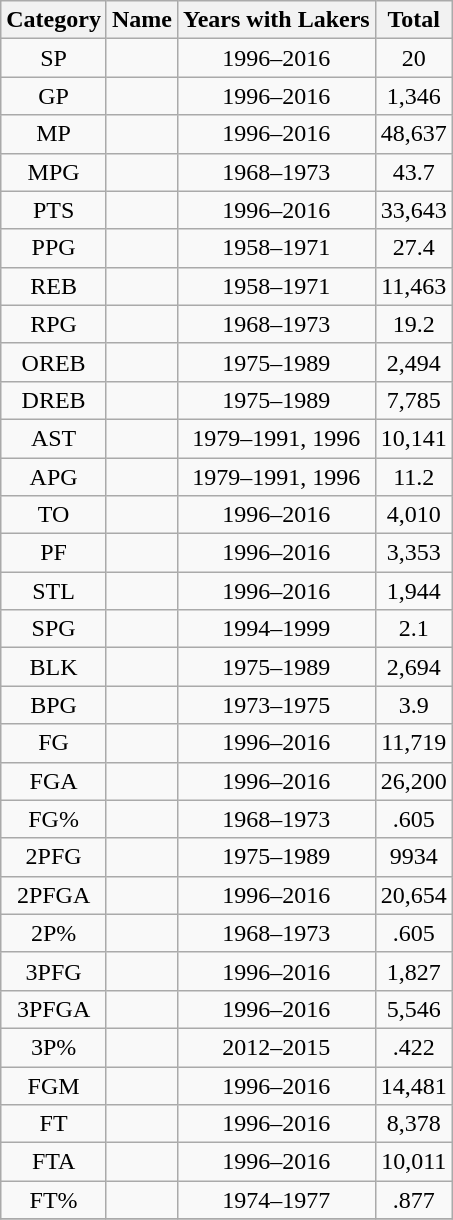<table class="wikitable sortable" style="text-align: center;">
<tr>
<th>Category</th>
<th>Name</th>
<th>Years with Lakers</th>
<th class="unsortable">Total</th>
</tr>
<tr>
<td>SP</td>
<td align="left"></td>
<td>1996–2016</td>
<td>20</td>
</tr>
<tr>
<td>GP</td>
<td align="left"></td>
<td>1996–2016</td>
<td>1,346</td>
</tr>
<tr>
<td>MP</td>
<td align="left"></td>
<td>1996–2016</td>
<td>48,637</td>
</tr>
<tr>
<td>MPG</td>
<td align="left"></td>
<td>1968–1973</td>
<td>43.7</td>
</tr>
<tr>
<td>PTS</td>
<td align="left"></td>
<td>1996–2016</td>
<td>33,643</td>
</tr>
<tr>
<td>PPG</td>
<td align="left"></td>
<td>1958–1971</td>
<td>27.4</td>
</tr>
<tr>
<td>REB</td>
<td align="left"></td>
<td>1958–1971</td>
<td>11,463</td>
</tr>
<tr>
<td>RPG</td>
<td align="left"></td>
<td>1968–1973</td>
<td>19.2</td>
</tr>
<tr>
<td>OREB</td>
<td align="left"></td>
<td>1975–1989</td>
<td>2,494</td>
</tr>
<tr>
<td>DREB</td>
<td align="left"></td>
<td>1975–1989</td>
<td>7,785</td>
</tr>
<tr>
<td>AST</td>
<td align="left"></td>
<td>1979–1991, 1996</td>
<td>10,141</td>
</tr>
<tr>
<td>APG</td>
<td align="left"></td>
<td>1979–1991, 1996</td>
<td>11.2</td>
</tr>
<tr>
<td>TO</td>
<td align="left"></td>
<td>1996–2016</td>
<td>4,010</td>
</tr>
<tr>
<td>PF</td>
<td align="left"></td>
<td>1996–2016</td>
<td>3,353</td>
</tr>
<tr>
<td>STL</td>
<td align="left"></td>
<td>1996–2016</td>
<td>1,944</td>
</tr>
<tr>
<td>SPG</td>
<td align="left"></td>
<td>1994–1999</td>
<td>2.1</td>
</tr>
<tr>
<td>BLK</td>
<td align="left"></td>
<td>1975–1989</td>
<td>2,694</td>
</tr>
<tr>
<td>BPG</td>
<td align="left"></td>
<td>1973–1975</td>
<td>3.9</td>
</tr>
<tr>
<td>FG</td>
<td align="left"></td>
<td>1996–2016</td>
<td>11,719</td>
</tr>
<tr>
<td>FGA</td>
<td align="left"></td>
<td>1996–2016</td>
<td>26,200</td>
</tr>
<tr>
<td>FG%</td>
<td align="left"></td>
<td>1968–1973</td>
<td>.605</td>
</tr>
<tr>
<td>2PFG</td>
<td align="left"></td>
<td>1975–1989</td>
<td>9934</td>
</tr>
<tr>
<td>2PFGA</td>
<td align="left"></td>
<td>1996–2016</td>
<td>20,654</td>
</tr>
<tr>
<td>2P%</td>
<td align="left"></td>
<td>1968–1973</td>
<td>.605</td>
</tr>
<tr>
<td>3PFG</td>
<td align="left"></td>
<td>1996–2016</td>
<td>1,827</td>
</tr>
<tr>
<td>3PFGA</td>
<td align="left"></td>
<td>1996–2016</td>
<td>5,546</td>
</tr>
<tr>
<td>3P%</td>
<td align="left"></td>
<td>2012–2015</td>
<td>.422</td>
</tr>
<tr>
<td>FGM</td>
<td align="left"></td>
<td>1996–2016</td>
<td>14,481</td>
</tr>
<tr>
<td>FT</td>
<td align="left"></td>
<td>1996–2016</td>
<td>8,378</td>
</tr>
<tr>
<td>FTA</td>
<td align="left"></td>
<td>1996–2016</td>
<td>10,011</td>
</tr>
<tr>
<td>FT%</td>
<td align="left"></td>
<td>1974–1977</td>
<td>.877</td>
</tr>
<tr>
</tr>
</table>
